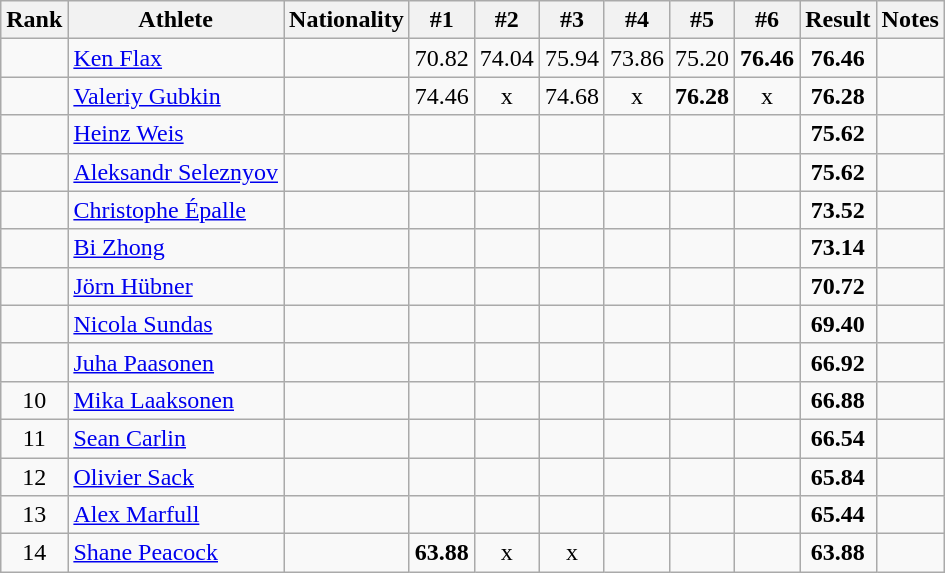<table class="wikitable sortable" style="text-align:center">
<tr>
<th>Rank</th>
<th>Athlete</th>
<th>Nationality</th>
<th>#1</th>
<th>#2</th>
<th>#3</th>
<th>#4</th>
<th>#5</th>
<th>#6</th>
<th>Result</th>
<th>Notes</th>
</tr>
<tr>
<td></td>
<td align=left><a href='#'>Ken Flax</a></td>
<td align=left></td>
<td>70.82</td>
<td>74.04</td>
<td>75.94</td>
<td>73.86</td>
<td>75.20</td>
<td><strong>76.46</strong></td>
<td><strong>76.46</strong></td>
<td></td>
</tr>
<tr>
<td></td>
<td align=left><a href='#'>Valeriy Gubkin</a></td>
<td align=left></td>
<td>74.46</td>
<td>x</td>
<td>74.68</td>
<td>x</td>
<td><strong>76.28</strong></td>
<td>x</td>
<td><strong>76.28</strong></td>
<td></td>
</tr>
<tr>
<td></td>
<td align=left><a href='#'>Heinz Weis</a></td>
<td align=left></td>
<td></td>
<td></td>
<td></td>
<td></td>
<td></td>
<td></td>
<td><strong>75.62</strong></td>
<td></td>
</tr>
<tr>
<td></td>
<td align=left><a href='#'>Aleksandr Seleznyov</a></td>
<td align=left></td>
<td></td>
<td></td>
<td></td>
<td></td>
<td></td>
<td></td>
<td><strong>75.62</strong></td>
<td></td>
</tr>
<tr>
<td></td>
<td align=left><a href='#'>Christophe Épalle</a></td>
<td align=left></td>
<td></td>
<td></td>
<td></td>
<td></td>
<td></td>
<td></td>
<td><strong>73.52</strong></td>
<td></td>
</tr>
<tr>
<td></td>
<td align=left><a href='#'>Bi Zhong</a></td>
<td align=left></td>
<td></td>
<td></td>
<td></td>
<td></td>
<td></td>
<td></td>
<td><strong>73.14</strong></td>
<td></td>
</tr>
<tr>
<td></td>
<td align=left><a href='#'>Jörn Hübner</a></td>
<td align=left></td>
<td></td>
<td></td>
<td></td>
<td></td>
<td></td>
<td></td>
<td><strong>70.72</strong></td>
<td></td>
</tr>
<tr>
<td></td>
<td align=left><a href='#'>Nicola Sundas</a></td>
<td align=left></td>
<td></td>
<td></td>
<td></td>
<td></td>
<td></td>
<td></td>
<td><strong>69.40</strong></td>
<td></td>
</tr>
<tr>
<td></td>
<td align=left><a href='#'>Juha Paasonen</a></td>
<td align=left></td>
<td></td>
<td></td>
<td></td>
<td></td>
<td></td>
<td></td>
<td><strong>66.92</strong></td>
<td></td>
</tr>
<tr>
<td>10</td>
<td align=left><a href='#'>Mika Laaksonen</a></td>
<td align=left></td>
<td></td>
<td></td>
<td></td>
<td></td>
<td></td>
<td></td>
<td><strong>66.88</strong></td>
<td></td>
</tr>
<tr>
<td>11</td>
<td align=left><a href='#'>Sean Carlin</a></td>
<td align=left></td>
<td></td>
<td></td>
<td></td>
<td></td>
<td></td>
<td></td>
<td><strong>66.54</strong></td>
<td></td>
</tr>
<tr>
<td>12</td>
<td align=left><a href='#'>Olivier Sack</a></td>
<td align=left></td>
<td></td>
<td></td>
<td></td>
<td></td>
<td></td>
<td></td>
<td><strong>65.84</strong></td>
<td></td>
</tr>
<tr>
<td>13</td>
<td align=left><a href='#'>Alex Marfull</a></td>
<td align=left></td>
<td></td>
<td></td>
<td></td>
<td></td>
<td></td>
<td></td>
<td><strong>65.44</strong></td>
<td></td>
</tr>
<tr>
<td>14</td>
<td align=left><a href='#'>Shane Peacock</a></td>
<td align=left></td>
<td><strong>63.88</strong></td>
<td>x</td>
<td>x</td>
<td></td>
<td></td>
<td></td>
<td><strong>63.88</strong></td>
<td></td>
</tr>
</table>
